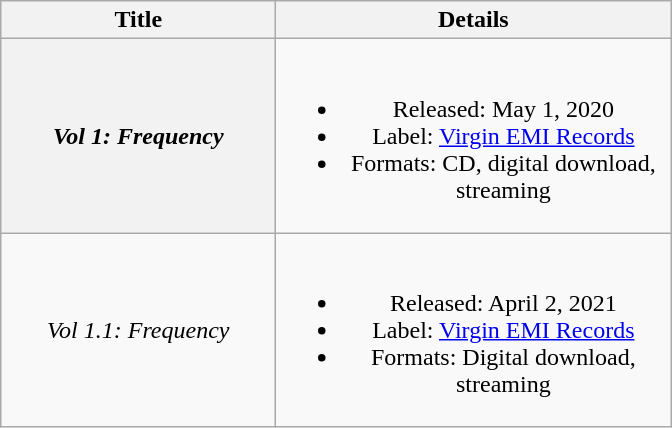<table class="wikitable plainrowheaders" style="text-align:center;">
<tr>
<th scope="col" style="width:11em;">Title</th>
<th scope="col" style="width:16em;">Details</th>
</tr>
<tr>
<th scope="row"><em>Vol 1: Frequency</em></th>
<td><br><ul><li>Released: May 1, 2020</li><li>Label: <a href='#'>Virgin EMI Records</a></li><li>Formats: CD, digital download, streaming</li></ul></td>
</tr>
<tr>
<td><em>Vol 1.1: Frequency</em></td>
<td><br><ul><li>Released: April 2, 2021</li><li>Label: <a href='#'>Virgin EMI Records</a></li><li>Formats: Digital download, streaming</li></ul></td>
</tr>
</table>
